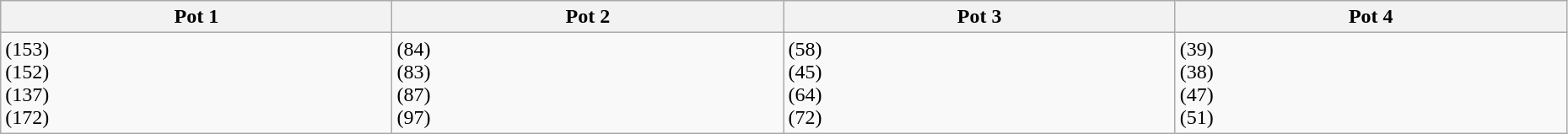<table class="wikitable" style="width:98%;">
<tr>
<th width=20%>Pot 1</th>
<th width=20%>Pot 2</th>
<th width=20%>Pot 3</th>
<th width=20%>Pot 4</th>
</tr>
<tr>
<td> (153)<br> (152)<br> (137)<br> (172)</td>
<td> (84)<br> (83)<br> (87)<br> (97)</td>
<td> (58)<br> (45)<br> (64)<br> (72)</td>
<td> (39)<br> (38)<br> (47)<br> (51)</td>
</tr>
</table>
